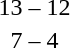<table style="text-align:center">
<tr>
<th width=200></th>
<th width=100></th>
<th width=200></th>
</tr>
<tr>
<td align=right><strong></strong></td>
<td>13 – 12</td>
<td align=left></td>
</tr>
<tr>
<td align=right><strong></strong></td>
<td>7 – 4</td>
<td align=left></td>
</tr>
</table>
